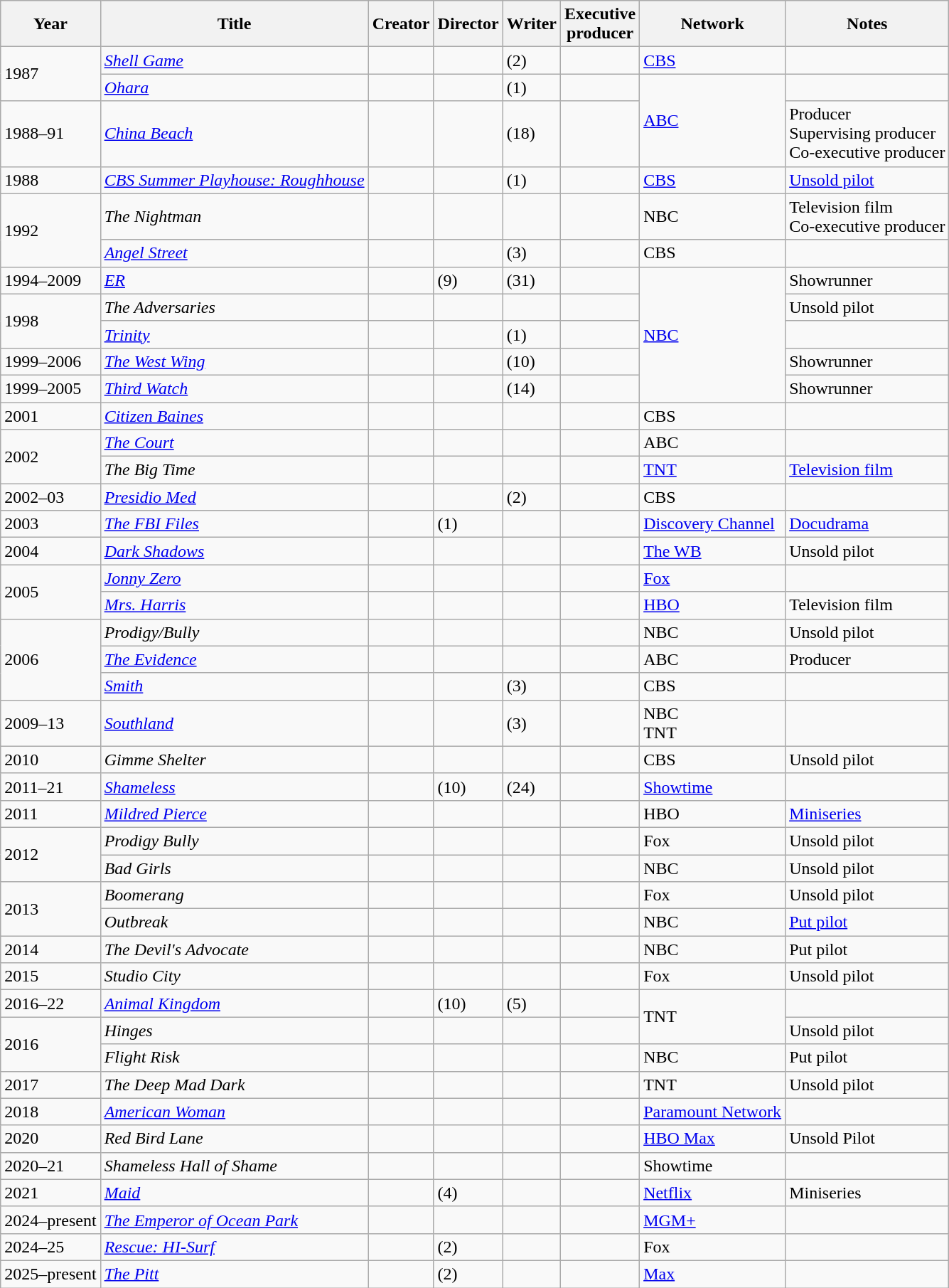<table class="wikitable plainrowheaders">
<tr>
<th>Year</th>
<th>Title</th>
<th>Creator</th>
<th>Director</th>
<th>Writer</th>
<th>Executive<br>producer</th>
<th>Network</th>
<th>Notes</th>
</tr>
<tr>
<td rowspan=2>1987</td>
<td><em><a href='#'>Shell Game</a></em></td>
<td></td>
<td></td>
<td> (2)</td>
<td></td>
<td><a href='#'>CBS</a></td>
<td></td>
</tr>
<tr>
<td><em><a href='#'>Ohara</a></em></td>
<td></td>
<td></td>
<td> (1)</td>
<td></td>
<td rowspan="2"><a href='#'>ABC</a></td>
<td></td>
</tr>
<tr>
<td>1988–91</td>
<td><em><a href='#'>China Beach</a></em></td>
<td></td>
<td></td>
<td> (18)</td>
<td></td>
<td>Producer <br>Supervising producer <br>Co-executive producer </td>
</tr>
<tr>
<td>1988</td>
<td><em><a href='#'>CBS Summer Playhouse: Roughhouse</a></em></td>
<td></td>
<td></td>
<td> (1)</td>
<td></td>
<td><a href='#'>CBS</a></td>
<td><a href='#'>Unsold pilot</a></td>
</tr>
<tr>
<td rowspan=2>1992</td>
<td><em>The Nightman</em></td>
<td></td>
<td></td>
<td></td>
<td></td>
<td>NBC</td>
<td>Television film<br>Co-executive producer</td>
</tr>
<tr>
<td><em><a href='#'>Angel Street</a></em></td>
<td></td>
<td></td>
<td> (3)</td>
<td></td>
<td>CBS</td>
<td></td>
</tr>
<tr>
<td>1994–2009</td>
<td><em><a href='#'>ER</a></em></td>
<td></td>
<td> (9)</td>
<td> (31)</td>
<td></td>
<td rowspan="5"><a href='#'>NBC</a></td>
<td>Showrunner </td>
</tr>
<tr>
<td rowspan=2>1998</td>
<td><em>The Adversaries</em></td>
<td></td>
<td></td>
<td></td>
<td></td>
<td>Unsold pilot</td>
</tr>
<tr>
<td><em><a href='#'>Trinity</a></em></td>
<td></td>
<td></td>
<td> (1)</td>
<td></td>
<td></td>
</tr>
<tr>
<td>1999–2006</td>
<td><em><a href='#'>The West Wing</a></em></td>
<td></td>
<td></td>
<td> (10)</td>
<td></td>
<td>Showrunner </td>
</tr>
<tr>
<td>1999–2005</td>
<td><em><a href='#'>Third Watch</a></em></td>
<td></td>
<td></td>
<td> (14)</td>
<td></td>
<td>Showrunner</td>
</tr>
<tr>
<td>2001</td>
<td><em><a href='#'>Citizen Baines</a></em></td>
<td></td>
<td></td>
<td> </td>
<td></td>
<td>CBS</td>
<td></td>
</tr>
<tr>
<td rowspan=2>2002</td>
<td><em><a href='#'>The Court</a></em></td>
<td></td>
<td></td>
<td></td>
<td></td>
<td>ABC</td>
<td></td>
</tr>
<tr>
<td><em>The Big Time</em></td>
<td></td>
<td></td>
<td></td>
<td></td>
<td><a href='#'>TNT</a></td>
<td><a href='#'>Television film</a></td>
</tr>
<tr>
<td>2002–03</td>
<td><em><a href='#'>Presidio Med</a></em></td>
<td></td>
<td></td>
<td> (2)</td>
<td></td>
<td>CBS</td>
<td></td>
</tr>
<tr>
<td>2003</td>
<td><em><a href='#'>The FBI Files</a></em></td>
<td></td>
<td> (1)</td>
<td></td>
<td></td>
<td><a href='#'>Discovery Channel</a></td>
<td><a href='#'>Docudrama</a></td>
</tr>
<tr>
<td>2004</td>
<td><em><a href='#'>Dark Shadows</a></em></td>
<td></td>
<td></td>
<td></td>
<td></td>
<td><a href='#'>The WB</a></td>
<td>Unsold pilot</td>
</tr>
<tr>
<td rowspan=2>2005</td>
<td><em><a href='#'>Jonny Zero</a></em></td>
<td></td>
<td></td>
<td></td>
<td></td>
<td><a href='#'>Fox</a></td>
<td></td>
</tr>
<tr>
<td><em><a href='#'>Mrs. Harris</a></em></td>
<td></td>
<td></td>
<td></td>
<td></td>
<td><a href='#'>HBO</a></td>
<td>Television film</td>
</tr>
<tr>
<td rowspan=3>2006</td>
<td><em>Prodigy/Bully</em></td>
<td></td>
<td></td>
<td></td>
<td></td>
<td>NBC</td>
<td>Unsold pilot</td>
</tr>
<tr>
<td><em><a href='#'>The Evidence</a></em></td>
<td></td>
<td></td>
<td></td>
<td></td>
<td>ABC</td>
<td>Producer</td>
</tr>
<tr>
<td><em><a href='#'>Smith</a></em></td>
<td></td>
<td></td>
<td> (3)</td>
<td></td>
<td>CBS</td>
<td></td>
</tr>
<tr>
<td>2009–13</td>
<td><em><a href='#'>Southland</a></em></td>
<td></td>
<td></td>
<td> (3)</td>
<td></td>
<td>NBC<br>TNT</td>
<td></td>
</tr>
<tr>
<td>2010</td>
<td><em>Gimme Shelter</em></td>
<td></td>
<td></td>
<td></td>
<td></td>
<td>CBS</td>
<td>Unsold pilot</td>
</tr>
<tr>
<td>2011–21</td>
<td><em><a href='#'>Shameless</a></em></td>
<td></td>
<td> (10)</td>
<td> (24)</td>
<td></td>
<td><a href='#'>Showtime</a></td>
<td></td>
</tr>
<tr>
<td>2011</td>
<td><em><a href='#'>Mildred Pierce</a></em></td>
<td></td>
<td></td>
<td></td>
<td></td>
<td>HBO</td>
<td><a href='#'>Miniseries</a></td>
</tr>
<tr>
<td rowspan=2>2012</td>
<td><em>Prodigy Bully</em></td>
<td></td>
<td></td>
<td></td>
<td></td>
<td>Fox</td>
<td>Unsold pilot</td>
</tr>
<tr>
<td><em>Bad Girls</em></td>
<td></td>
<td></td>
<td></td>
<td></td>
<td>NBC</td>
<td>Unsold pilot</td>
</tr>
<tr>
<td rowspan=2>2013</td>
<td><em>Boomerang</em></td>
<td></td>
<td></td>
<td></td>
<td></td>
<td>Fox</td>
<td>Unsold pilot</td>
</tr>
<tr>
<td><em>Outbreak</em></td>
<td></td>
<td></td>
<td></td>
<td></td>
<td>NBC</td>
<td><a href='#'>Put pilot</a></td>
</tr>
<tr>
<td>2014</td>
<td><em>The Devil's Advocate</em></td>
<td></td>
<td></td>
<td></td>
<td></td>
<td>NBC</td>
<td>Put pilot</td>
</tr>
<tr>
<td>2015</td>
<td><em>Studio City</em></td>
<td></td>
<td></td>
<td></td>
<td></td>
<td>Fox</td>
<td>Unsold pilot</td>
</tr>
<tr>
<td>2016–22</td>
<td><em><a href='#'>Animal Kingdom</a></em></td>
<td></td>
<td> (10)</td>
<td> (5)</td>
<td></td>
<td rowspan="2">TNT</td>
<td></td>
</tr>
<tr>
<td rowspan=2>2016</td>
<td><em>Hinges</em></td>
<td></td>
<td></td>
<td></td>
<td></td>
<td>Unsold pilot</td>
</tr>
<tr>
<td><em>Flight Risk</em></td>
<td></td>
<td></td>
<td></td>
<td></td>
<td>NBC</td>
<td>Put pilot</td>
</tr>
<tr>
<td>2017</td>
<td><em>The Deep Mad Dark</em></td>
<td></td>
<td></td>
<td></td>
<td></td>
<td>TNT</td>
<td>Unsold pilot</td>
</tr>
<tr>
<td>2018</td>
<td><em><a href='#'>American Woman</a></em></td>
<td></td>
<td></td>
<td></td>
<td></td>
<td><a href='#'>Paramount Network</a></td>
<td></td>
</tr>
<tr>
<td>2020</td>
<td><em>Red Bird Lane</em></td>
<td></td>
<td></td>
<td></td>
<td></td>
<td><a href='#'>HBO Max</a></td>
<td>Unsold Pilot</td>
</tr>
<tr>
<td>2020–21</td>
<td><em>Shameless Hall of Shame</em></td>
<td></td>
<td></td>
<td></td>
<td></td>
<td>Showtime</td>
<td></td>
</tr>
<tr>
<td>2021</td>
<td><em><a href='#'>Maid</a></em></td>
<td></td>
<td> (4)</td>
<td></td>
<td></td>
<td><a href='#'>Netflix</a></td>
<td>Miniseries</td>
</tr>
<tr>
<td>2024–present</td>
<td><em><a href='#'>The Emperor of Ocean Park</a></em></td>
<td></td>
<td></td>
<td></td>
<td></td>
<td><a href='#'>MGM+</a></td>
<td></td>
</tr>
<tr>
<td>2024–25</td>
<td><em><a href='#'>Rescue: HI-Surf</a></em></td>
<td></td>
<td> (2)</td>
<td></td>
<td></td>
<td>Fox</td>
<td></td>
</tr>
<tr>
<td>2025–present</td>
<td><em><a href='#'>The Pitt</a></em></td>
<td></td>
<td> (2)</td>
<td></td>
<td></td>
<td><a href='#'>Max</a></td>
<td></td>
</tr>
</table>
